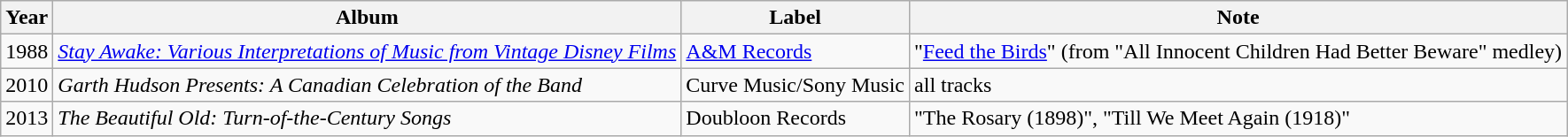<table class="wikitable">
<tr>
<th scope="col">Year</th>
<th scope="col">Album</th>
<th scope="col">Label</th>
<th scope="col">Note</th>
</tr>
<tr>
<td>1988</td>
<td scope="row"><em><a href='#'>Stay Awake: Various Interpretations of Music from Vintage Disney Films</a></em></td>
<td><a href='#'>A&M Records</a></td>
<td>"<a href='#'>Feed the Birds</a>" (from "All Innocent Children Had Better Beware" medley)</td>
</tr>
<tr>
<td>2010</td>
<td><em>Garth Hudson Presents: A Canadian Celebration of the Band</em></td>
<td>Curve Music/Sony Music</td>
<td>all tracks</td>
</tr>
<tr>
<td>2013</td>
<td scope="row"><em>The Beautiful Old: Turn-of-the-Century Songs</em></td>
<td>Doubloon Records</td>
<td>"The Rosary (1898)", "Till We Meet Again (1918)"</td>
</tr>
</table>
